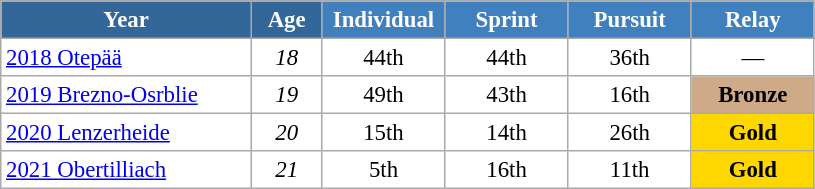<table class="wikitable" style="font-size:95%; text-align:center; border:grey solid 1px; border-collapse:collapse; background:#ffffff;">
<tr>
<th style="background-color:#369; color:white;    width:160px;">Year</th>
<th style="background-color:#369; color:white;    width:40px;">Age</th>
<th style="background-color:#4180be; color:white; width:75px;">Individual</th>
<th style="background-color:#4180be; color:white; width:75px;">Sprint</th>
<th style="background-color:#4180be; color:white; width:75px;">Pursuit</th>
<th style="background-color:#4180be; color:white; width:75px;">Relay</th>
</tr>
<tr>
<td align=left> <a href='#'>2018 Otepää</a></td>
<td><em>18</em></td>
<td>44th</td>
<td>44th</td>
<td>36th</td>
<td>—</td>
</tr>
<tr>
<td align=left> <a href='#'>2019 Brezno-Osrblie</a></td>
<td><em>19</em></td>
<td>49th</td>
<td>43th</td>
<td>16th</td>
<td style="background:#cfaa88;"><strong>Bronze</strong></td>
</tr>
<tr>
<td align=left> <a href='#'>2020 Lenzerheide</a></td>
<td><em>20</em></td>
<td>15th</td>
<td>14th</td>
<td>26th</td>
<td style="background:gold"><strong>Gold</strong></td>
</tr>
<tr>
<td align=left> <a href='#'>2021 Obertilliach</a></td>
<td><em>21</em></td>
<td>5th</td>
<td>16th</td>
<td>11th</td>
<td style="background:gold"><strong>Gold</strong></td>
</tr>
</table>
